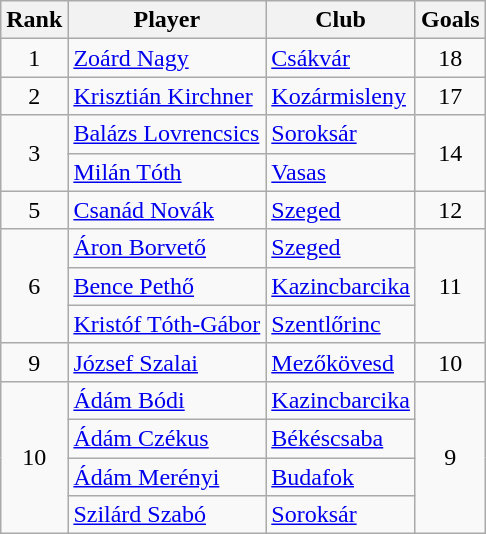<table class="wikitable" style="text-align:center">
<tr>
<th>Rank</th>
<th>Player</th>
<th>Club</th>
<th>Goals</th>
</tr>
<tr>
<td>1</td>
<td style="text-align:left"> <a href='#'>Zoárd Nagy</a></td>
<td style="text-align:left"><a href='#'>Csákvár</a></td>
<td>18</td>
</tr>
<tr>
<td>2</td>
<td style="text-align:left"> <a href='#'>Krisztián Kirchner</a></td>
<td style="text-align:left"><a href='#'>Kozármisleny</a></td>
<td>17</td>
</tr>
<tr>
<td rowspan="2">3</td>
<td style="text-align:left"> <a href='#'>Balázs Lovrencsics</a></td>
<td style="text-align:left"><a href='#'>Soroksár</a></td>
<td rowspan="2">14</td>
</tr>
<tr>
<td style="text-align:left"> <a href='#'>Milán Tóth</a></td>
<td style="text-align:left"><a href='#'>Vasas</a></td>
</tr>
<tr>
<td>5</td>
<td style="text-align:left"> <a href='#'>Csanád Novák</a></td>
<td style="text-align:left"><a href='#'>Szeged</a></td>
<td>12</td>
</tr>
<tr>
<td rowspan="3">6</td>
<td style="text-align:left"> <a href='#'>Áron Borvető</a></td>
<td style="text-align:left"><a href='#'>Szeged</a></td>
<td rowspan="3">11</td>
</tr>
<tr>
<td style="text-align:left"> <a href='#'>Bence Pethő</a></td>
<td style="text-align:left"><a href='#'>Kazincbarcika</a></td>
</tr>
<tr>
<td style="text-align:left"> <a href='#'>Kristóf Tóth-Gábor</a></td>
<td style="text-align:left"><a href='#'>Szentlőrinc</a></td>
</tr>
<tr>
<td>9</td>
<td style="text-align:left"> <a href='#'>József Szalai</a></td>
<td style="text-align:left"><a href='#'>Mezőkövesd</a></td>
<td>10</td>
</tr>
<tr>
<td rowspan="4">10</td>
<td style="text-align:left"> <a href='#'>Ádám Bódi</a></td>
<td style="text-align:left"><a href='#'>Kazincbarcika</a></td>
<td rowspan="4">9</td>
</tr>
<tr>
<td style="text-align:left"> <a href='#'>Ádám Czékus</a></td>
<td style="text-align:left"><a href='#'>Békéscsaba</a></td>
</tr>
<tr>
<td style="text-align:left"> <a href='#'>Ádám Merényi</a></td>
<td style="text-align:left"><a href='#'>Budafok</a></td>
</tr>
<tr>
<td style="text-align:left"> <a href='#'>Szilárd Szabó</a></td>
<td style="text-align:left"><a href='#'>Soroksár</a></td>
</tr>
</table>
